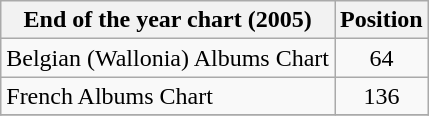<table class="wikitable sortable">
<tr>
<th align="left">End of the year chart (2005)</th>
<th align="center">Position</th>
</tr>
<tr>
<td align="left">Belgian (Wallonia) Albums Chart</td>
<td align="center">64</td>
</tr>
<tr>
<td align="left">French Albums Chart</td>
<td align="center">136</td>
</tr>
<tr>
</tr>
</table>
